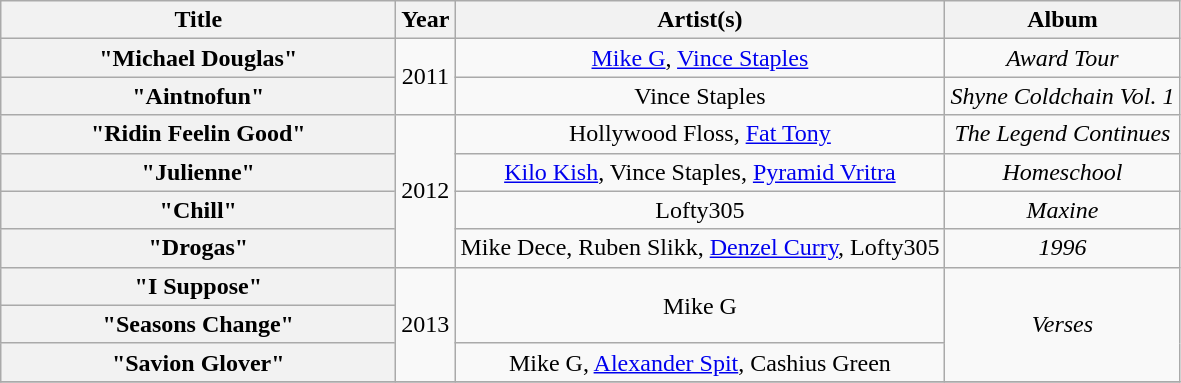<table class="wikitable plainrowheaders" style="text-align:center;">
<tr>
<th scope="col" style="width:16em;">Title</th>
<th scope="col">Year</th>
<th scope="col">Artist(s)</th>
<th scope="col">Album</th>
</tr>
<tr>
<th scope="row">"Michael Douglas"</th>
<td rowspan="2">2011</td>
<td><a href='#'>Mike G</a>, <a href='#'>Vince Staples</a></td>
<td><em>Award Tour</em></td>
</tr>
<tr>
<th scope="row">"Aintnofun"</th>
<td>Vince Staples</td>
<td><em>Shyne Coldchain Vol. 1</em></td>
</tr>
<tr>
<th scope="row">"Ridin Feelin Good"</th>
<td rowspan="4">2012</td>
<td>Hollywood Floss, <a href='#'>Fat Tony</a></td>
<td><em>The Legend Continues</em></td>
</tr>
<tr>
<th scope="row">"Julienne"</th>
<td><a href='#'>Kilo Kish</a>, Vince Staples, <a href='#'>Pyramid Vritra</a></td>
<td><em>Homeschool</em></td>
</tr>
<tr>
<th scope="row">"Chill"</th>
<td>Lofty305</td>
<td><em>Maxine</em></td>
</tr>
<tr>
<th scope="row">"Drogas"</th>
<td>Mike Dece, Ruben Slikk, <a href='#'>Denzel Curry</a>, Lofty305</td>
<td><em>1996</em></td>
</tr>
<tr>
<th scope="row">"I Suppose"</th>
<td rowspan="3">2013</td>
<td rowspan="2">Mike G</td>
<td rowspan="3"><em>Verses</em></td>
</tr>
<tr>
<th scope="row">"Seasons Change"</th>
</tr>
<tr>
<th scope="row">"Savion Glover"</th>
<td>Mike G, <a href='#'>Alexander Spit</a>, Cashius Green</td>
</tr>
<tr>
</tr>
</table>
